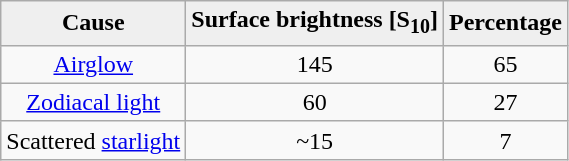<table class="wikitable" style="text-align:center;border-collapse:collapse;" cellpadding="2">
<tr>
<th style="background:#efefef;">Cause</th>
<th style="background:#efefef;">Surface brightness [S<sub>10</sub>]</th>
<th style="background:#efefef;">Percentage</th>
</tr>
<tr>
<td><a href='#'>Airglow</a></td>
<td>145</td>
<td>65</td>
</tr>
<tr>
<td><a href='#'>Zodiacal light</a></td>
<td>60</td>
<td>27</td>
</tr>
<tr>
<td>Scattered <a href='#'>starlight</a></td>
<td>~15</td>
<td>7</td>
</tr>
</table>
